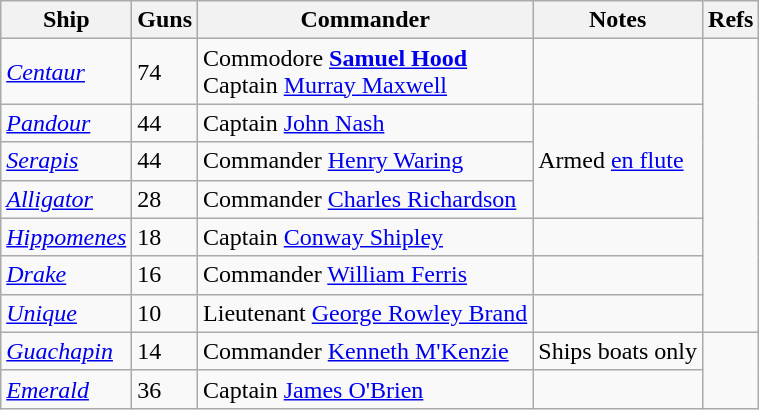<table class="wikitable">
<tr>
<th style=>Ship</th>
<th style=>Guns</th>
<th style=>Commander</th>
<th style=>Notes</th>
<th style=>Refs</th>
</tr>
<tr>
<td><a href='#'><em>Centaur</em></a></td>
<td>74</td>
<td>Commodore <strong><a href='#'>Samuel Hood</a></strong><br>Captain <a href='#'>Murray Maxwell</a></td>
<td></td>
<td rowspan=7></td>
</tr>
<tr>
<td><a href='#'><em>Pandour</em></a></td>
<td>44</td>
<td>Captain <a href='#'>John Nash</a></td>
<td rowspan=3>Armed <a href='#'>en flute</a></td>
</tr>
<tr>
<td><a href='#'><em>Serapis</em></a></td>
<td>44</td>
<td>Commander <a href='#'>Henry Waring</a></td>
</tr>
<tr>
<td><a href='#'><em>Alligator</em></a></td>
<td>28</td>
<td>Commander <a href='#'>Charles Richardson</a></td>
</tr>
<tr>
<td><a href='#'><em>Hippomenes</em></a></td>
<td>18</td>
<td>Captain <a href='#'>Conway Shipley</a></td>
<td></td>
</tr>
<tr>
<td><a href='#'><em>Drake</em></a></td>
<td>16</td>
<td>Commander <a href='#'>William Ferris</a></td>
<td></td>
</tr>
<tr>
<td><a href='#'><em>Unique</em></a></td>
<td>10</td>
<td>Lieutenant <a href='#'>George Rowley Brand</a></td>
<td></td>
</tr>
<tr>
<td><a href='#'><em>Guachapin</em></a></td>
<td>14</td>
<td>Commander <a href='#'>Kenneth M'Kenzie</a></td>
<td>Ships boats only</td>
<td rowspan=2></td>
</tr>
<tr>
<td><a href='#'><em>Emerald</em></a></td>
<td>36</td>
<td>Captain <a href='#'>James O'Brien</a></td>
<td></td>
</tr>
</table>
